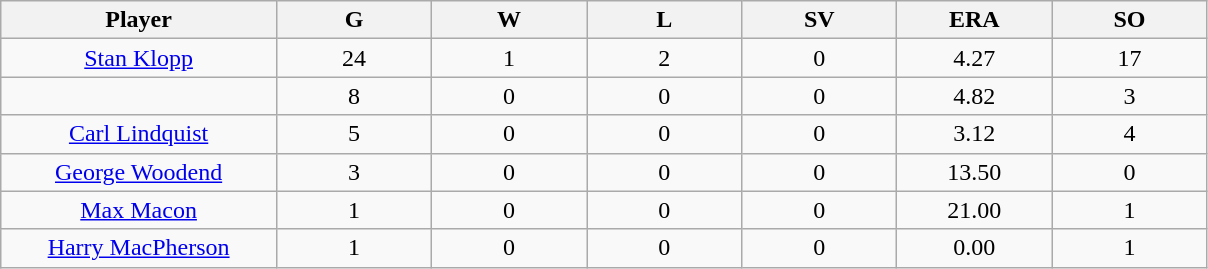<table class="wikitable sortable">
<tr>
<th bgcolor="#DDDDFF" width="16%">Player</th>
<th bgcolor="#DDDDFF" width="9%">G</th>
<th bgcolor="#DDDDFF" width="9%">W</th>
<th bgcolor="#DDDDFF" width="9%">L</th>
<th bgcolor="#DDDDFF" width="9%">SV</th>
<th bgcolor="#DDDDFF" width="9%">ERA</th>
<th bgcolor="#DDDDFF" width="9%">SO</th>
</tr>
<tr align="center">
<td><a href='#'>Stan Klopp</a></td>
<td>24</td>
<td>1</td>
<td>2</td>
<td>0</td>
<td>4.27</td>
<td>17</td>
</tr>
<tr align=center>
<td></td>
<td>8</td>
<td>0</td>
<td>0</td>
<td>0</td>
<td>4.82</td>
<td>3</td>
</tr>
<tr align="center">
<td><a href='#'>Carl Lindquist</a></td>
<td>5</td>
<td>0</td>
<td>0</td>
<td>0</td>
<td>3.12</td>
<td>4</td>
</tr>
<tr align=center>
<td><a href='#'>George Woodend</a></td>
<td>3</td>
<td>0</td>
<td>0</td>
<td>0</td>
<td>13.50</td>
<td>0</td>
</tr>
<tr align=center>
<td><a href='#'>Max Macon</a></td>
<td>1</td>
<td>0</td>
<td>0</td>
<td>0</td>
<td>21.00</td>
<td>1</td>
</tr>
<tr align=center>
<td><a href='#'>Harry MacPherson</a></td>
<td>1</td>
<td>0</td>
<td>0</td>
<td>0</td>
<td>0.00</td>
<td>1</td>
</tr>
</table>
